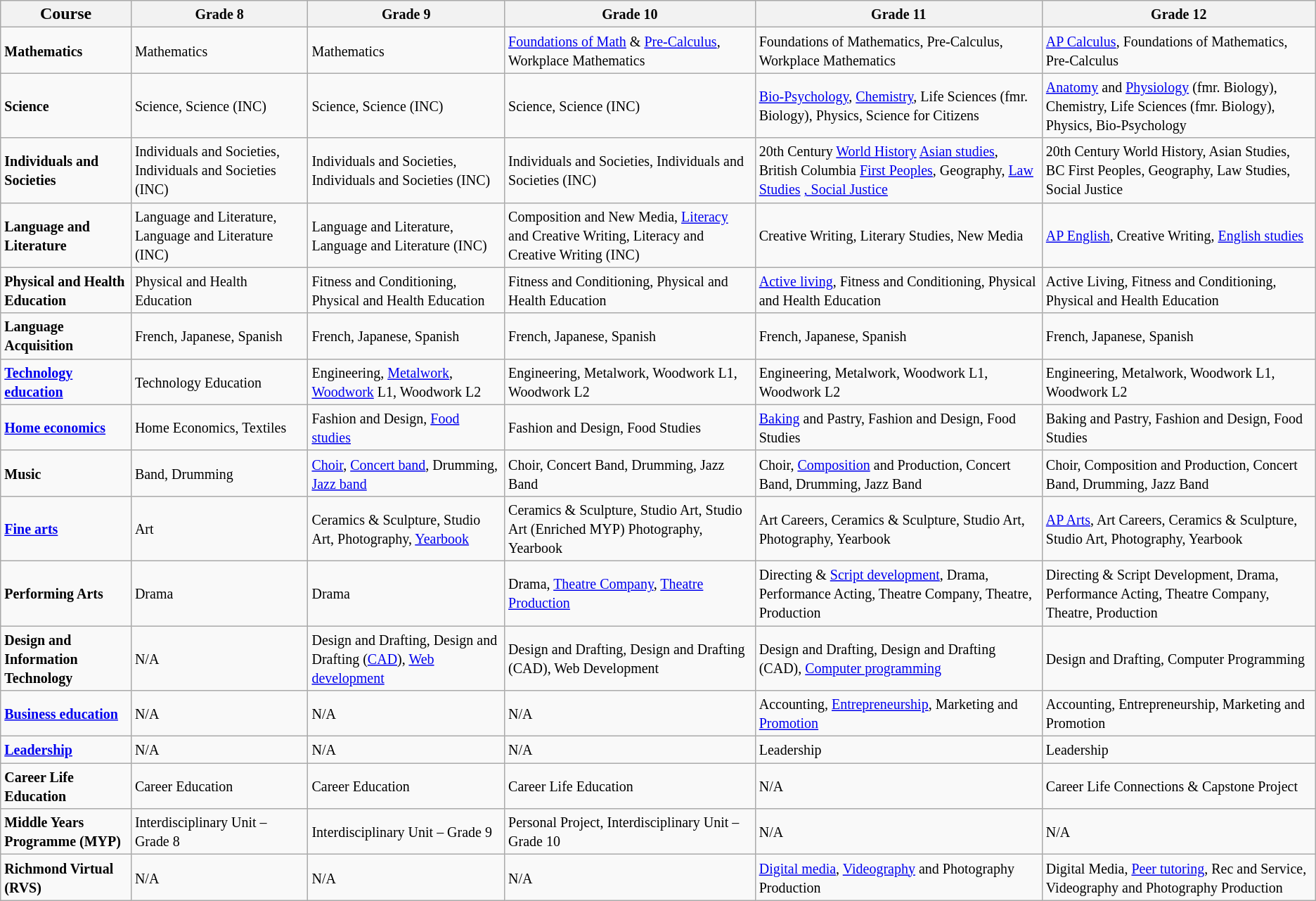<table class="wikitable">
<tr>
<th>Course</th>
<th><small>Grade 8</small></th>
<th><small>Grade 9</small></th>
<th><small>Grade 10</small></th>
<th><small>Grade 11</small></th>
<th><small>Grade 12</small></th>
</tr>
<tr>
<td><small><strong>Mathematics</strong></small></td>
<td><small>Mathematics</small></td>
<td><small>Mathematics</small></td>
<td><small><a href='#'>Foundations of Math</a> & <a href='#'>Pre-Calculus</a>, Workplace Mathematics</small></td>
<td><small>Foundations of Mathematics, Pre-Calculus, Workplace Mathematics</small></td>
<td><small><a href='#'>AP Calculus</a>, Foundations of Mathematics, Pre-Calculus</small></td>
</tr>
<tr>
<td><small><strong>Science</strong></small></td>
<td><small>Science, Science (INC)</small></td>
<td><small>Science, Science (INC)</small></td>
<td><small>Science, Science (INC)</small></td>
<td><small><a href='#'>Bio-Psychology</a>, <a href='#'>Chemistry</a>, Life Sciences (fmr. Biology), Physics, Science for Citizens</small></td>
<td><small><a href='#'>Anatomy</a> and <a href='#'>Physiology</a> (fmr. Biology), Chemistry, Life Sciences (fmr. Biology), Physics, Bio-Psychology</small></td>
</tr>
<tr>
<td><small><strong>Individuals and Societies</strong></small></td>
<td><small>Individuals and Societies, Individuals and Societies (INC)</small></td>
<td><small>Individuals and Societies, Individuals and Societies (INC)</small></td>
<td><small>Individuals and Societies, Individuals and Societies (INC)</small></td>
<td><small>20th Century <a href='#'>World History</a> <a href='#'>Asian studies</a>, British Columbia <a href='#'>First Peoples</a>, Geography, <a href='#'>Law Studies</a> <a href='#'>, Social Justice</a></small></td>
<td><small>20th Century World History, Asian Studies, BC First Peoples, Geography, Law Studies, Social Justice</small></td>
</tr>
<tr>
<td><small><strong>Language and Literature</strong></small></td>
<td><small>Language and Literature, Language and Literature (INC)</small></td>
<td><small>Language and Literature, Language and Literature (INC)</small></td>
<td><small>Composition and New Media, <a href='#'>Literacy</a> and Creative Writing,  Literacy and Creative Writing (INC)</small></td>
<td><small>Creative Writing, Literary Studies, New Media</small></td>
<td><a href='#'><small></small></a><small><a href='#'>AP English</a>, Creative Writing, <a href='#'>English studies</a></small></td>
</tr>
<tr>
<td><small><strong>Physical and Health Education</strong></small></td>
<td><small>Physical and Health Education</small></td>
<td><small>Fitness and Conditioning, Physical and Health Education</small></td>
<td><small>Fitness and Conditioning, Physical and Health Education</small></td>
<td><small><a href='#'>Active living</a>, Fitness and Conditioning, Physical and Health Education</small></td>
<td><small>Active Living, Fitness and Conditioning, Physical and Health Education</small></td>
</tr>
<tr>
<td><small><strong>Language Acquisition</strong></small></td>
<td><small>French, Japanese, Spanish</small></td>
<td><small>French, Japanese, Spanish</small></td>
<td><small>French, Japanese, Spanish</small></td>
<td><small>French, Japanese, Spanish</small></td>
<td><small>French, Japanese, Spanish</small></td>
</tr>
<tr>
<td><small><strong><a href='#'>Technology education</a></strong></small></td>
<td><small>Technology Education</small></td>
<td><small>Engineering, <a href='#'>Metalwork</a>, <a href='#'>Woodwork</a> L1, Woodwork L2</small></td>
<td><small>Engineering, Metalwork, Woodwork L1, Woodwork L2</small></td>
<td><small>Engineering, Metalwork, Woodwork L1, Woodwork L2</small></td>
<td><small>Engineering, Metalwork, Woodwork L1, Woodwork L2</small></td>
</tr>
<tr>
<td><small><strong><a href='#'>Home economics</a></strong></small></td>
<td><small>Home Economics, Textiles</small></td>
<td><small>Fashion and Design, <a href='#'>Food studies</a></small></td>
<td><small>Fashion and Design, Food Studies</small></td>
<td><small><a href='#'>Baking</a> and Pastry, Fashion and Design, Food Studies</small></td>
<td><small>Baking and Pastry, Fashion and Design, Food Studies</small></td>
</tr>
<tr>
<td><small><strong>Music</strong></small></td>
<td><small>Band, Drumming</small></td>
<td><small><a href='#'>Choir</a>, <a href='#'>Concert band</a>, Drumming, <a href='#'>Jazz band</a></small></td>
<td><small>Choir, Concert Band, Drumming, Jazz Band</small></td>
<td><small>Choir, <a href='#'>Composition</a> and Production, Concert Band, Drumming, Jazz Band</small></td>
<td><small>Choir, Composition and Production, Concert Band, Drumming, Jazz Band</small></td>
</tr>
<tr>
<td><small><strong><a href='#'>Fine arts</a></strong></small></td>
<td><small>Art</small></td>
<td><small>Ceramics & Sculpture, Studio Art, Photography, <a href='#'>Yearbook</a></small></td>
<td><small>Ceramics & Sculpture, Studio Art, Studio Art (Enriched MYP) Photography, Yearbook</small></td>
<td><small>Art Careers, Ceramics & Sculpture, Studio Art, Photography, Yearbook</small></td>
<td><small><a href='#'>AP Arts</a>, Art Careers, Ceramics & Sculpture, Studio Art, Photography, Yearbook</small></td>
</tr>
<tr>
<td><small><strong>Performing Arts</strong></small></td>
<td><small>Drama</small></td>
<td><small>Drama</small></td>
<td><small>Drama, <a href='#'>Theatre Company</a>, <a href='#'>Theatre Production</a></small></td>
<td><small>Directing & <a href='#'>Script development</a>, Drama, Performance Acting, Theatre Company, Theatre, Production</small></td>
<td><small>Directing & Script Development, Drama, Performance Acting, Theatre Company, Theatre, Production</small></td>
</tr>
<tr>
<td><small><strong>Design and Information Technology</strong></small></td>
<td><small>N/A</small></td>
<td><small>Design and Drafting, Design and Drafting (<a href='#'>CAD</a>), <a href='#'>Web development</a></small></td>
<td><small>Design and Drafting, Design and Drafting (CAD), Web Development</small></td>
<td><small>Design and Drafting, Design and Drafting (CAD), <a href='#'>Computer programming</a></small></td>
<td><small>Design and Drafting, Computer Programming</small></td>
</tr>
<tr>
<td><small><strong><a href='#'>Business education</a></strong></small></td>
<td><small>N/A</small></td>
<td><small>N/A</small></td>
<td><small>N/A</small></td>
<td><small>Accounting, <a href='#'>Entrepreneurship</a>, Marketing and <a href='#'>Promotion</a></small></td>
<td><small>Accounting, Entrepreneurship, Marketing and Promotion</small></td>
</tr>
<tr>
<td><strong><small><a href='#'>Leadership</a></small></strong></td>
<td><small>N/A</small></td>
<td><small>N/A</small></td>
<td><small>N/A</small></td>
<td><small>Leadership</small></td>
<td><small>Leadership</small></td>
</tr>
<tr>
<td><small><strong>Career Life Education</strong></small></td>
<td><small>Career Education</small></td>
<td><small>Career Education</small></td>
<td><small>Career Life Education</small></td>
<td><small>N/A</small></td>
<td><small>Career Life Connections & Capstone Project</small></td>
</tr>
<tr>
<td><small><strong>Middle Years Programme (MYP)</strong></small></td>
<td><small>Interdisciplinary Unit – Grade 8</small></td>
<td><small>Interdisciplinary Unit – Grade 9</small></td>
<td><small>Personal Project, Interdisciplinary Unit – Grade 10</small></td>
<td><small>N/A</small></td>
<td><small>N/A</small></td>
</tr>
<tr>
<td><small><strong>Richmond Virtual (RVS)</strong></small></td>
<td><small>N/A</small></td>
<td><small>N/A</small></td>
<td><small>N/A</small></td>
<td><small><a href='#'>Digital media</a>, <a href='#'>Videography</a> and Photography Production</small></td>
<td><small>Digital Media, <a href='#'>Peer tutoring</a>, Rec and Service, Videography and Photography Production</small></td>
</tr>
</table>
